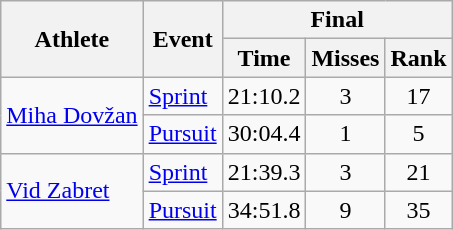<table class="wikitable">
<tr>
<th rowspan="2">Athlete</th>
<th rowspan="2">Event</th>
<th colspan="3">Final</th>
</tr>
<tr>
<th>Time</th>
<th>Misses</th>
<th>Rank</th>
</tr>
<tr>
<td rowspan="2"><a href='#'>Miha Dovžan</a></td>
<td><a href='#'>Sprint</a></td>
<td align="center">21:10.2</td>
<td align="center">3</td>
<td align="center">17</td>
</tr>
<tr>
<td><a href='#'>Pursuit</a></td>
<td align="center">30:04.4</td>
<td align="center">1</td>
<td align="center">5</td>
</tr>
<tr>
<td rowspan="2"><a href='#'>Vid Zabret</a></td>
<td><a href='#'>Sprint</a></td>
<td align="center">21:39.3</td>
<td align="center">3</td>
<td align="center">21</td>
</tr>
<tr>
<td><a href='#'>Pursuit</a></td>
<td align="center">34:51.8</td>
<td align="center">9</td>
<td align="center">35</td>
</tr>
</table>
